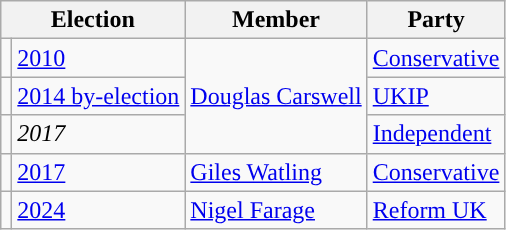<table class="wikitable">
<tr>
<th colspan="2">Election</th>
<th>Member</th>
<th>Party</th>
</tr>
<tr>
<td style="color:inherit;background-color: "></td>
<td><a href='#'>2010</a></td>
<td rowspan="3"><a href='#'>Douglas Carswell</a></td>
<td><a href='#'>Conservative</a></td>
</tr>
<tr>
<td style="color:inherit;background-color: "></td>
<td><a href='#'>2014 by-election</a></td>
<td rowspan="1"><a href='#'>UKIP</a></td>
</tr>
<tr>
<td style="color:inherit;background-color: "></td>
<td><em>2017</em></td>
<td rowspan="1"><a href='#'>Independent</a></td>
</tr>
<tr>
<td style="color:inherit;background-color: "></td>
<td><a href='#'>2017</a></td>
<td><a href='#'>Giles Watling</a></td>
<td><a href='#'>Conservative</a></td>
</tr>
<tr>
<td style="color:inherit;background-color: "></td>
<td><a href='#'>2024</a></td>
<td><a href='#'>Nigel Farage</a></td>
<td><a href='#'>Reform UK</a></td>
</tr>
</table>
